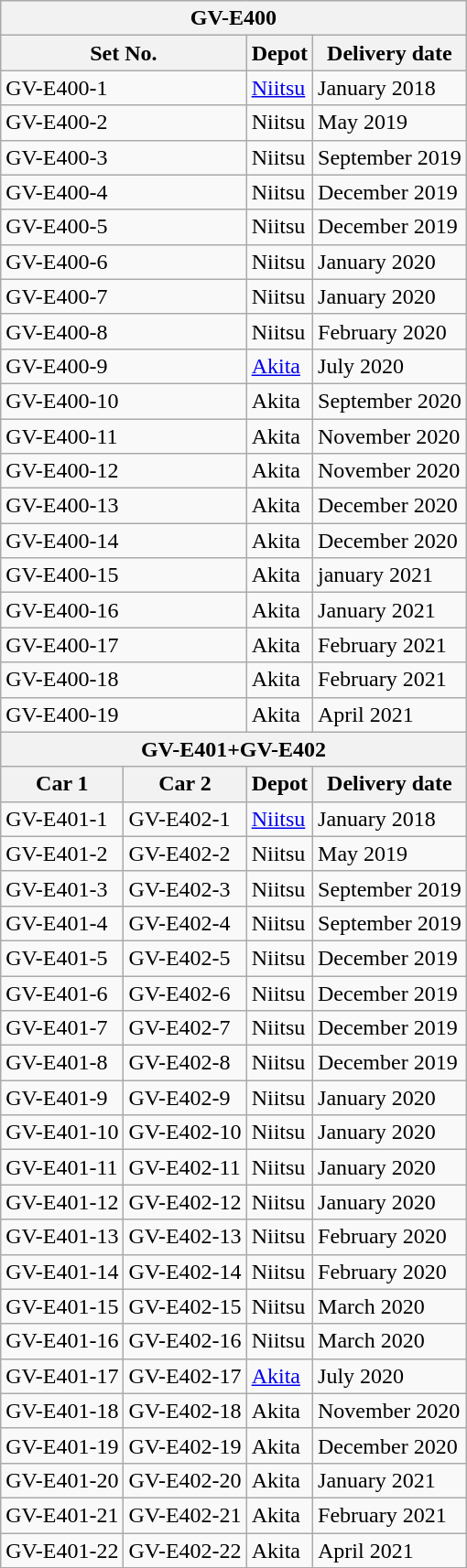<table class="wikitable mw-collapsible mw-collapsed">
<tr>
<th colspan=4>GV-E400</th>
</tr>
<tr>
<th colspan=2>Set No.</th>
<th>Depot</th>
<th>Delivery date</th>
</tr>
<tr>
<td colspan=2>GV-E400-1</td>
<td><a href='#'>Niitsu</a></td>
<td>January 2018</td>
</tr>
<tr>
<td colspan=2>GV-E400-2</td>
<td>Niitsu</td>
<td>May 2019</td>
</tr>
<tr>
<td colspan=2>GV-E400-3</td>
<td>Niitsu</td>
<td>September 2019</td>
</tr>
<tr>
<td colspan=2>GV-E400-4</td>
<td>Niitsu</td>
<td>December 2019</td>
</tr>
<tr>
<td colspan=2>GV-E400-5</td>
<td>Niitsu</td>
<td>December 2019</td>
</tr>
<tr>
<td colspan=2>GV-E400-6</td>
<td>Niitsu</td>
<td>January 2020</td>
</tr>
<tr>
<td colspan=2>GV-E400-7</td>
<td>Niitsu</td>
<td>January 2020</td>
</tr>
<tr>
<td colspan=2>GV-E400-8</td>
<td>Niitsu</td>
<td>February 2020</td>
</tr>
<tr>
<td colspan=2>GV-E400-9</td>
<td><a href='#'>Akita</a></td>
<td>July 2020</td>
</tr>
<tr>
<td colspan=2>GV-E400-10</td>
<td>Akita</td>
<td>September 2020</td>
</tr>
<tr>
<td colspan=2>GV-E400-11</td>
<td>Akita</td>
<td>November 2020</td>
</tr>
<tr>
<td colspan=2>GV-E400-12</td>
<td>Akita</td>
<td>November 2020</td>
</tr>
<tr>
<td colspan=2>GV-E400-13</td>
<td>Akita</td>
<td>December 2020</td>
</tr>
<tr>
<td colspan=2>GV-E400-14</td>
<td>Akita</td>
<td>December 2020</td>
</tr>
<tr>
<td colspan=2>GV-E400-15</td>
<td>Akita</td>
<td>january 2021</td>
</tr>
<tr>
<td colspan=2>GV-E400-16</td>
<td>Akita</td>
<td>January 2021</td>
</tr>
<tr>
<td colspan=2>GV-E400-17</td>
<td>Akita</td>
<td>February 2021</td>
</tr>
<tr>
<td colspan=2>GV-E400-18</td>
<td>Akita</td>
<td>February 2021</td>
</tr>
<tr>
<td colspan=2>GV-E400-19</td>
<td>Akita</td>
<td>April 2021</td>
</tr>
<tr>
<th colspan=4>GV-E401+GV-E402</th>
</tr>
<tr>
<th>Car 1</th>
<th>Car 2</th>
<th>Depot</th>
<th>Delivery date</th>
</tr>
<tr>
<td>GV-E401-1</td>
<td>GV-E402-1</td>
<td><a href='#'>Niitsu</a></td>
<td>January 2018</td>
</tr>
<tr>
<td>GV-E401-2</td>
<td>GV-E402-2</td>
<td>Niitsu</td>
<td>May 2019</td>
</tr>
<tr>
<td>GV-E401-3</td>
<td>GV-E402-3</td>
<td>Niitsu</td>
<td>September 2019</td>
</tr>
<tr>
<td>GV-E401-4</td>
<td>GV-E402-4</td>
<td>Niitsu</td>
<td>September 2019</td>
</tr>
<tr>
<td>GV-E401-5</td>
<td>GV-E402-5</td>
<td>Niitsu</td>
<td>December 2019</td>
</tr>
<tr>
<td>GV-E401-6</td>
<td>GV-E402-6</td>
<td>Niitsu</td>
<td>December 2019</td>
</tr>
<tr>
<td>GV-E401-7</td>
<td>GV-E402-7</td>
<td>Niitsu</td>
<td>December 2019</td>
</tr>
<tr>
<td>GV-E401-8</td>
<td>GV-E402-8</td>
<td>Niitsu</td>
<td>December 2019</td>
</tr>
<tr>
<td>GV-E401-9</td>
<td>GV-E402-9</td>
<td>Niitsu</td>
<td>January 2020</td>
</tr>
<tr>
<td>GV-E401-10</td>
<td>GV-E402-10</td>
<td>Niitsu</td>
<td>January 2020</td>
</tr>
<tr>
<td>GV-E401-11</td>
<td>GV-E402-11</td>
<td>Niitsu</td>
<td>January 2020</td>
</tr>
<tr>
<td>GV-E401-12</td>
<td>GV-E402-12</td>
<td>Niitsu</td>
<td>January 2020</td>
</tr>
<tr>
<td>GV-E401-13</td>
<td>GV-E402-13</td>
<td>Niitsu</td>
<td>February 2020</td>
</tr>
<tr>
<td>GV-E401-14</td>
<td>GV-E402-14</td>
<td>Niitsu</td>
<td>February 2020</td>
</tr>
<tr>
<td>GV-E401-15</td>
<td>GV-E402-15</td>
<td>Niitsu</td>
<td>March 2020</td>
</tr>
<tr>
<td>GV-E401-16</td>
<td>GV-E402-16</td>
<td>Niitsu</td>
<td>March 2020</td>
</tr>
<tr>
<td>GV-E401-17</td>
<td>GV-E402-17</td>
<td><a href='#'>Akita</a></td>
<td>July 2020</td>
</tr>
<tr>
<td>GV-E401-18</td>
<td>GV-E402-18</td>
<td>Akita</td>
<td>November 2020</td>
</tr>
<tr>
<td>GV-E401-19</td>
<td>GV-E402-19</td>
<td>Akita</td>
<td>December 2020</td>
</tr>
<tr>
<td>GV-E401-20</td>
<td>GV-E402-20</td>
<td>Akita</td>
<td>January 2021</td>
</tr>
<tr>
<td>GV-E401-21</td>
<td>GV-E402-21</td>
<td>Akita</td>
<td>February 2021</td>
</tr>
<tr>
<td>GV-E401-22</td>
<td>GV-E402-22</td>
<td>Akita</td>
<td>April 2021</td>
</tr>
</table>
